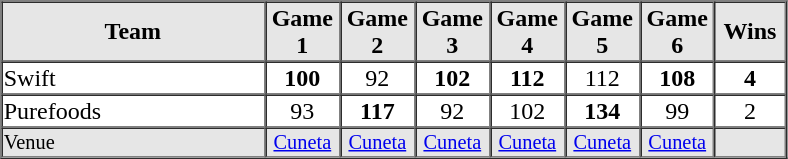<table border="1" cellspacing="0"  style="width:525px; margin:auto;">
<tr style="text-align:center; background:#e6e6e6;">
<th style="text-align:center; width:30%;">Team</th>
<th width=8%>Game 1</th>
<th width=8%>Game 2</th>
<th width=8%>Game 3</th>
<th width=8%>Game 4</th>
<th width=8%>Game 5</th>
<th width=8%>Game 6</th>
<th width=8%>Wins</th>
</tr>
<tr style="text-align:center;">
<td align=left>Swift</td>
<td><strong>100</strong></td>
<td>92</td>
<td><strong>102</strong></td>
<td><strong>112</strong></td>
<td>112</td>
<td><strong>108</strong></td>
<td><strong>4</strong></td>
</tr>
<tr style="text-align:center;">
<td align=left>Purefoods</td>
<td>93</td>
<td><strong>117</strong></td>
<td>92</td>
<td>102</td>
<td><strong>134</strong></td>
<td>99</td>
<td>2</td>
</tr>
<tr style="text-align:center; font-size:85%; background:#e6e6e6;">
<td align=left>Venue</td>
<td><a href='#'>Cuneta</a></td>
<td><a href='#'>Cuneta</a></td>
<td><a href='#'>Cuneta</a></td>
<td><a href='#'>Cuneta</a></td>
<td><a href='#'>Cuneta</a></td>
<td><a href='#'>Cuneta</a></td>
<td></td>
</tr>
</table>
